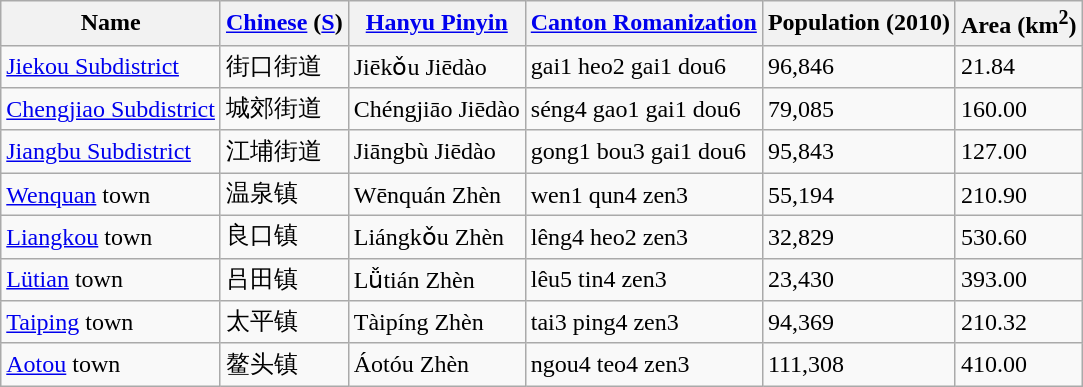<table class="wikitable">
<tr>
<th>Name</th>
<th><a href='#'>Chinese</a> (<a href='#'>S</a>)</th>
<th><a href='#'>Hanyu Pinyin</a></th>
<th><a href='#'>Canton Romanization</a></th>
<th>Population (2010)</th>
<th>Area (km<sup>2</sup>)</th>
</tr>
<tr>
<td><a href='#'>Jiekou Subdistrict</a></td>
<td>街口街道</td>
<td>Jiēkǒu Jiēdào</td>
<td>gai1 heo2 gai1 dou6</td>
<td>96,846</td>
<td>21.84</td>
</tr>
<tr>
<td><a href='#'>Chengjiao Subdistrict</a></td>
<td>城郊街道</td>
<td>Chéngjiāo Jiēdào</td>
<td>séng4 gao1 gai1 dou6</td>
<td>79,085</td>
<td>160.00</td>
</tr>
<tr>
<td><a href='#'>Jiangbu Subdistrict</a></td>
<td>江埔街道</td>
<td>Jiāngbù Jiēdào</td>
<td>gong1 bou3 gai1 dou6</td>
<td>95,843</td>
<td>127.00</td>
</tr>
<tr>
<td><a href='#'>Wenquan</a> town</td>
<td>温泉镇</td>
<td>Wēnquán Zhèn</td>
<td>wen1 qun4 zen3</td>
<td>55,194</td>
<td>210.90</td>
</tr>
<tr>
<td><a href='#'>Liangkou</a> town</td>
<td>良口镇</td>
<td>Liángkǒu Zhèn</td>
<td>lêng4 heo2 zen3</td>
<td>32,829</td>
<td>530.60</td>
</tr>
<tr>
<td><a href='#'>Lütian</a> town</td>
<td>吕田镇</td>
<td>Lǚtián Zhèn</td>
<td>lêu5 tin4 zen3</td>
<td>23,430</td>
<td>393.00</td>
</tr>
<tr>
<td><a href='#'>Taiping</a> town</td>
<td>太平镇</td>
<td>Tàipíng Zhèn</td>
<td>tai3 ping4 zen3</td>
<td>94,369</td>
<td>210.32</td>
</tr>
<tr>
<td><a href='#'>Aotou</a> town</td>
<td>鳌头镇</td>
<td>Áotóu Zhèn</td>
<td>ngou4 teo4 zen3</td>
<td>111,308</td>
<td>410.00</td>
</tr>
</table>
